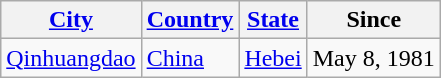<table class="wikitable">
<tr>
<th><a href='#'>City</a></th>
<th><a href='#'>Country</a></th>
<th><a href='#'>State</a></th>
<th>Since</th>
</tr>
<tr>
<td><a href='#'>Qinhuangdao</a></td>
<td><a href='#'>China</a></td>
<td><a href='#'>Hebei</a></td>
<td>May 8, 1981</td>
</tr>
</table>
